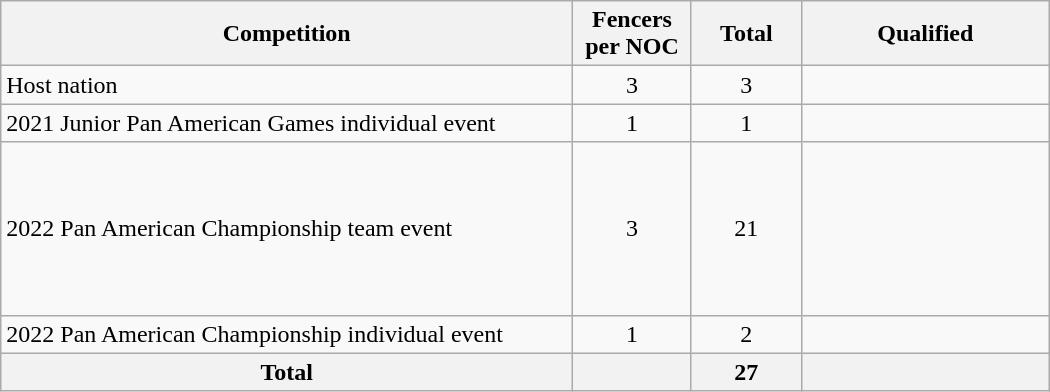<table class = "wikitable" width=700>
<tr>
<th width=500>Competition</th>
<th width=80>Fencers per NOC</th>
<th width=80>Total</th>
<th width=200>Qualified</th>
</tr>
<tr>
<td>Host nation</td>
<td align="center">3</td>
<td align="center">3</td>
<td></td>
</tr>
<tr>
<td>2021 Junior Pan American Games individual event</td>
<td align="center">1</td>
<td align="center">1</td>
<td></td>
</tr>
<tr>
<td>2022 Pan American Championship team event</td>
<td align="center">3</td>
<td align="center">21</td>
<td><br><br><br><br><br><br></td>
</tr>
<tr>
<td>2022 Pan American Championship individual event</td>
<td align="center">1</td>
<td align="center">2</td>
<td><br></td>
</tr>
<tr>
<th>Total</th>
<th></th>
<th>27</th>
<th></th>
</tr>
</table>
